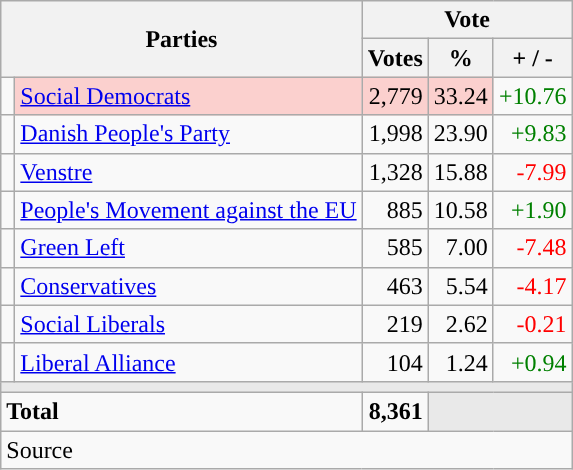<table class="wikitable" style="text-align:right;">
<tr>
<th style="text-align:centre;" rowspan="2" colspan="2" width="225">Parties</th>
<th colspan="3">Vote</th>
</tr>
<tr>
<th width="15">Votes</th>
<th width="15">%</th>
<th width="15">+ / -</th>
</tr>
<tr>
<td width="2" style="color:inherit;background:"></td>
<td bgcolor=#fbd0ce   align="left"><a href='#'>Social Democrats</a></td>
<td bgcolor=#fbd0ce>2,779</td>
<td bgcolor=#fbd0ce>33.24</td>
<td style=color:green;>+10.76</td>
</tr>
<tr>
<td width="2" style="color:inherit;background:"></td>
<td align="left"><a href='#'>Danish People's Party</a></td>
<td>1,998</td>
<td>23.90</td>
<td style=color:green;>+9.83</td>
</tr>
<tr>
<td width="2" style="color:inherit;background:"></td>
<td align="left"><a href='#'>Venstre</a></td>
<td>1,328</td>
<td>15.88</td>
<td style=color:red;>-7.99</td>
</tr>
<tr>
<td width="2" style="color:inherit;background:"></td>
<td align="left"><a href='#'>People's Movement against the EU</a></td>
<td>885</td>
<td>10.58</td>
<td style=color:green;>+1.90</td>
</tr>
<tr>
<td width="2" style="color:inherit;background:"></td>
<td align="left"><a href='#'>Green Left</a></td>
<td>585</td>
<td>7.00</td>
<td style=color:red;>-7.48</td>
</tr>
<tr>
<td width="2" style="color:inherit;background:"></td>
<td align="left"><a href='#'>Conservatives</a></td>
<td>463</td>
<td>5.54</td>
<td style=color:red;>-4.17</td>
</tr>
<tr>
<td width="2" style="color:inherit;background:"></td>
<td align="left"><a href='#'>Social Liberals</a></td>
<td>219</td>
<td>2.62</td>
<td style=color:red;>-0.21</td>
</tr>
<tr>
<td width="2" style="color:inherit;background:"></td>
<td align="left"><a href='#'>Liberal Alliance</a></td>
<td>104</td>
<td>1.24</td>
<td style=color:green;>+0.94</td>
</tr>
<tr>
<td colspan="7" bgcolor="#E9E9E9"></td>
</tr>
<tr>
<td align="left" colspan="2"><strong>Total</strong></td>
<td><strong>8,361</strong></td>
<td bgcolor="#E9E9E9" colspan="2"></td>
</tr>
<tr>
<td align="left" colspan="6">Source</td>
</tr>
</table>
